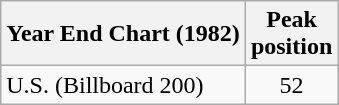<table class="wikitable">
<tr>
<th>Year End Chart (1982)</th>
<th>Peak<br>position</th>
</tr>
<tr>
<td>U.S. (Billboard 200)</td>
<td align="center">52</td>
</tr>
</table>
